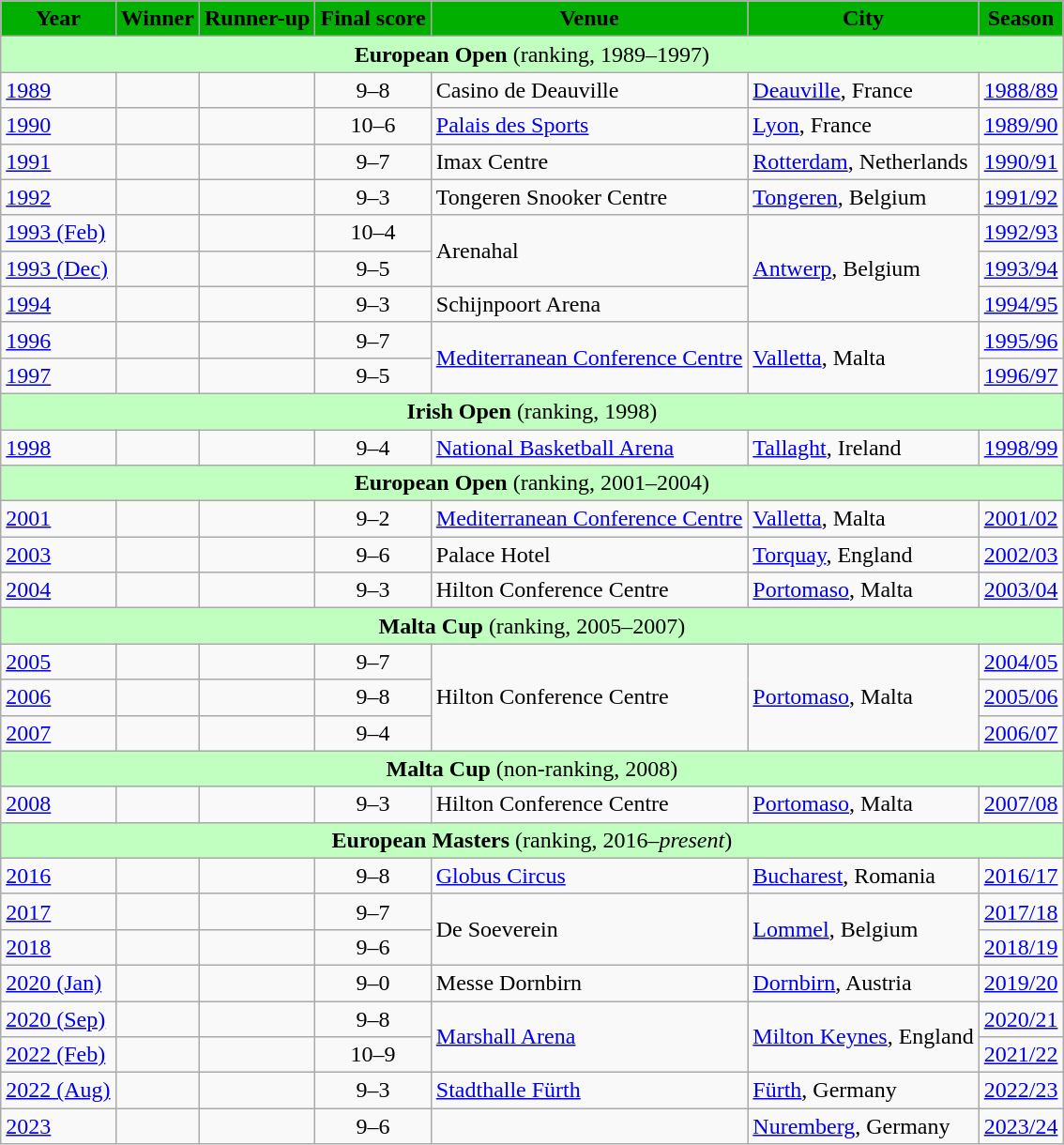<table class="wikitable">
<tr>
<th style="text-align: center; background-color: #00af00">Year</th>
<th style="text-align: center; background-color: #00af00">Winner</th>
<th style="text-align: center; background-color: #00af00">Runner-up</th>
<th style="text-align: center; background-color: #00af00">Final score</th>
<th style="text-align: center; background-color: #00af00">Venue</th>
<th style="text-align: center; background-color: #00af00">City</th>
<th style="text-align: center; background-color: #00af00">Season</th>
</tr>
<tr>
<td colspan=7 style="text-align: center; background-color: #c0ffc0"><strong>European Open</strong> (ranking, 1989–1997)</td>
</tr>
<tr>
<td><a href='#'>1989</a></td>
<td></td>
<td></td>
<td style="text-align: center">9–8</td>
<td>Casino de Deauville</td>
<td><a href='#'>Deauville</a>, France</td>
<td><a href='#'>1988/89</a></td>
</tr>
<tr>
<td><a href='#'>1990</a></td>
<td></td>
<td></td>
<td style="text-align: center">10–6</td>
<td><a href='#'>Palais des Sports</a></td>
<td><a href='#'>Lyon</a>, France</td>
<td><a href='#'>1989/90</a></td>
</tr>
<tr>
<td><a href='#'>1991</a></td>
<td></td>
<td></td>
<td style="text-align: center">9–7</td>
<td>Imax Centre</td>
<td><a href='#'>Rotterdam</a>, Netherlands</td>
<td><a href='#'>1990/91</a></td>
</tr>
<tr>
<td><a href='#'>1992</a></td>
<td></td>
<td></td>
<td style="text-align: center">9–3</td>
<td>Tongeren Snooker Centre</td>
<td><a href='#'>Tongeren</a>, Belgium</td>
<td><a href='#'>1991/92</a></td>
</tr>
<tr>
<td><a href='#'>1993 (Feb)</a></td>
<td></td>
<td></td>
<td style="text-align: center">10–4</td>
<td rowspan=2>Arenahal</td>
<td rowspan=3><a href='#'>Antwerp</a>, Belgium</td>
<td><a href='#'>1992/93</a></td>
</tr>
<tr>
<td><a href='#'>1993 (Dec)</a></td>
<td></td>
<td></td>
<td style="text-align: center">9–5</td>
<td><a href='#'>1993/94</a></td>
</tr>
<tr>
<td><a href='#'>1994</a></td>
<td></td>
<td></td>
<td style="text-align: center">9–3</td>
<td>Schijnpoort Arena</td>
<td><a href='#'>1994/95</a></td>
</tr>
<tr>
<td><a href='#'>1996</a></td>
<td></td>
<td></td>
<td style="text-align: center">9–7</td>
<td rowspan=2><a href='#'>Mediterranean Conference Centre</a></td>
<td rowspan=2><a href='#'>Valletta</a>, Malta</td>
<td><a href='#'>1995/96</a></td>
</tr>
<tr>
<td><a href='#'>1997</a></td>
<td></td>
<td></td>
<td style="text-align: center">9–5</td>
<td><a href='#'>1996/97</a></td>
</tr>
<tr>
<td colspan=7 style="text-align: center; background-color: #c0ffc0"><strong>Irish Open</strong> (ranking, 1998)</td>
</tr>
<tr>
<td><a href='#'>1998</a></td>
<td></td>
<td></td>
<td style="text-align: center">9–4</td>
<td><a href='#'>National Basketball Arena</a></td>
<td><a href='#'>Tallaght</a>, Ireland</td>
<td><a href='#'>1998/99</a></td>
</tr>
<tr>
<td colspan=7 style="text-align: center; background-color: #c0ffc0"><strong>European Open</strong> (ranking, 2001–2004)</td>
</tr>
<tr>
<td><a href='#'>2001</a></td>
<td></td>
<td></td>
<td style="text-align: center">9–2</td>
<td><a href='#'>Mediterranean Conference Centre</a></td>
<td><a href='#'>Valletta</a>, Malta</td>
<td><a href='#'>2001/02</a></td>
</tr>
<tr>
<td><a href='#'>2003</a></td>
<td></td>
<td></td>
<td style="text-align: center">9–6</td>
<td>Palace Hotel</td>
<td><a href='#'>Torquay</a>, England</td>
<td><a href='#'>2002/03</a></td>
</tr>
<tr>
<td><a href='#'>2004</a></td>
<td></td>
<td></td>
<td style="text-align: center">9–3</td>
<td>Hilton Conference Centre</td>
<td><a href='#'>Portomaso</a>, Malta</td>
<td><a href='#'>2003/04</a></td>
</tr>
<tr>
<td colspan=7 style="text-align: center; background-color: #c0ffc0"><strong>Malta Cup</strong> (ranking, 2005–2007)</td>
</tr>
<tr>
<td><a href='#'>2005</a></td>
<td></td>
<td></td>
<td style="text-align: center">9–7</td>
<td rowspan=3>Hilton Conference Centre</td>
<td rowspan=3><a href='#'>Portomaso</a>, Malta</td>
<td><a href='#'>2004/05</a></td>
</tr>
<tr>
<td><a href='#'>2006</a></td>
<td></td>
<td></td>
<td style="text-align: center">9–8</td>
<td><a href='#'>2005/06</a></td>
</tr>
<tr>
<td><a href='#'>2007</a></td>
<td></td>
<td></td>
<td style="text-align: center">9–4</td>
<td><a href='#'>2006/07</a></td>
</tr>
<tr>
<td colspan=7 style="text-align: center; background-color: #c0ffc0"><strong>Malta Cup</strong> (non-ranking, 2008)</td>
</tr>
<tr>
<td><a href='#'>2008</a></td>
<td></td>
<td></td>
<td style="text-align: center">9–3</td>
<td>Hilton Conference Centre</td>
<td><a href='#'>Portomaso</a>, Malta</td>
<td><a href='#'>2007/08</a></td>
</tr>
<tr>
<td colspan=7 style="text-align: center; background-color: #c0ffc0"><strong>European Masters</strong> (ranking, 2016–<em>present</em>)</td>
</tr>
<tr>
<td><a href='#'>2016</a></td>
<td></td>
<td></td>
<td style="text-align: center">9–8</td>
<td><a href='#'>Globus Circus</a></td>
<td><a href='#'>Bucharest</a>, Romania</td>
<td><a href='#'>2016/17</a></td>
</tr>
<tr>
<td><a href='#'>2017</a></td>
<td></td>
<td></td>
<td style="text-align: center">9–7</td>
<td rowspan=2>De Soeverein</td>
<td rowspan=2><a href='#'>Lommel</a>, Belgium</td>
<td><a href='#'>2017/18</a></td>
</tr>
<tr>
<td><a href='#'>2018</a></td>
<td></td>
<td></td>
<td style="text-align: center">9–6</td>
<td><a href='#'>2018/19</a></td>
</tr>
<tr>
<td><a href='#'>2020 (Jan)</a></td>
<td></td>
<td></td>
<td style="text-align: center">9–0</td>
<td>Messe Dornbirn</td>
<td><a href='#'>Dornbirn</a>, Austria</td>
<td><a href='#'>2019/20</a></td>
</tr>
<tr>
<td><a href='#'>2020 (Sep)</a></td>
<td></td>
<td></td>
<td style="text-align: center">9–8</td>
<td rowspan=2><a href='#'>Marshall Arena</a></td>
<td rowspan=2><a href='#'>Milton Keynes</a>, England</td>
<td><a href='#'>2020/21</a></td>
</tr>
<tr>
<td><a href='#'>2022 (Feb)</a></td>
<td></td>
<td></td>
<td style="text-align: center">10–9</td>
<td><a href='#'>2021/22</a></td>
</tr>
<tr>
<td><a href='#'>2022 (Aug)</a></td>
<td></td>
<td></td>
<td style="text-align: center">9–3</td>
<td><a href='#'>Stadthalle Fürth</a></td>
<td><a href='#'>Fürth</a>, Germany</td>
<td><a href='#'>2022/23</a></td>
</tr>
<tr>
<td><a href='#'>2023</a></td>
<td></td>
<td></td>
<td style="text-align: center">9–6</td>
<td></td>
<td><a href='#'>Nuremberg</a>, Germany</td>
<td><a href='#'>2023/24</a></td>
</tr>
</table>
